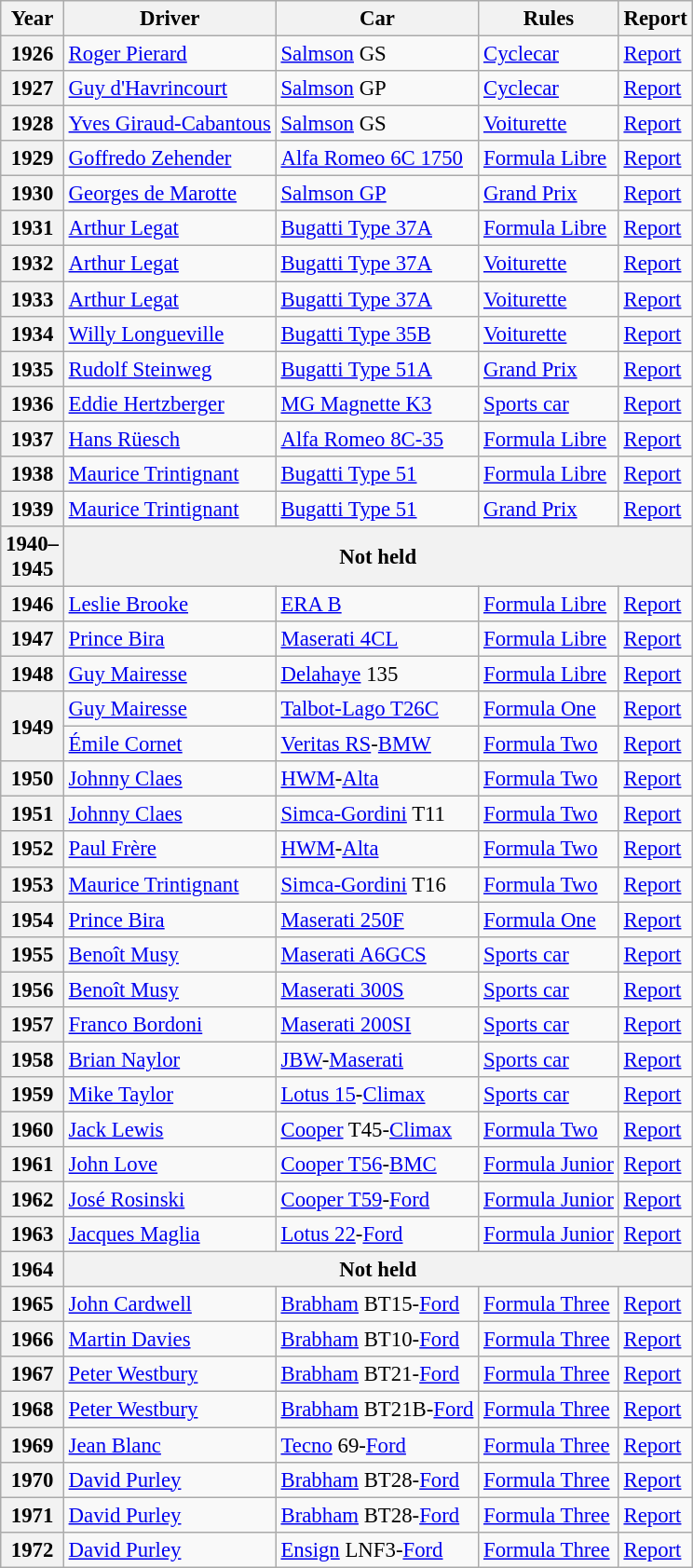<table class="wikitable" style="font-size: 95%;">
<tr>
<th>Year</th>
<th>Driver</th>
<th>Car</th>
<th>Rules</th>
<th>Report</th>
</tr>
<tr>
<th>1926</th>
<td> <a href='#'>Roger Pierard</a></td>
<td><a href='#'>Salmson</a> GS</td>
<td><a href='#'>Cyclecar</a></td>
<td><a href='#'>Report</a></td>
</tr>
<tr>
<th>1927</th>
<td> <a href='#'>Guy d'Havrincourt</a></td>
<td><a href='#'>Salmson</a> GP</td>
<td><a href='#'>Cyclecar</a></td>
<td><a href='#'>Report</a></td>
</tr>
<tr>
<th>1928</th>
<td> <a href='#'>Yves Giraud-Cabantous</a></td>
<td><a href='#'>Salmson</a> GS</td>
<td><a href='#'>Voiturette</a></td>
<td><a href='#'>Report</a></td>
</tr>
<tr>
<th>1929</th>
<td> <a href='#'>Goffredo Zehender</a></td>
<td><a href='#'>Alfa Romeo 6C 1750</a></td>
<td><a href='#'>Formula Libre</a></td>
<td><a href='#'>Report</a></td>
</tr>
<tr>
<th>1930</th>
<td> <a href='#'>Georges de Marotte</a></td>
<td><a href='#'>Salmson GP</a></td>
<td><a href='#'>Grand Prix</a></td>
<td><a href='#'>Report</a></td>
</tr>
<tr>
<th>1931</th>
<td> <a href='#'>Arthur Legat</a></td>
<td><a href='#'>Bugatti Type 37A</a></td>
<td><a href='#'>Formula Libre</a></td>
<td><a href='#'>Report</a></td>
</tr>
<tr>
<th>1932</th>
<td> <a href='#'>Arthur Legat</a></td>
<td><a href='#'>Bugatti Type 37A</a></td>
<td><a href='#'>Voiturette</a></td>
<td><a href='#'>Report</a></td>
</tr>
<tr>
<th>1933</th>
<td> <a href='#'>Arthur Legat</a></td>
<td><a href='#'>Bugatti Type 37A</a></td>
<td><a href='#'>Voiturette</a></td>
<td><a href='#'>Report</a></td>
</tr>
<tr>
<th>1934</th>
<td> <a href='#'>Willy Longueville</a></td>
<td><a href='#'>Bugatti Type 35B</a></td>
<td><a href='#'>Voiturette</a></td>
<td><a href='#'>Report</a></td>
</tr>
<tr>
<th>1935</th>
<td> <a href='#'>Rudolf Steinweg</a></td>
<td><a href='#'>Bugatti Type 51A</a></td>
<td><a href='#'>Grand Prix</a></td>
<td><a href='#'>Report</a></td>
</tr>
<tr>
<th>1936</th>
<td> <a href='#'>Eddie Hertzberger</a></td>
<td><a href='#'>MG Magnette K3</a></td>
<td><a href='#'>Sports car</a></td>
<td><a href='#'>Report</a></td>
</tr>
<tr>
<th>1937</th>
<td> <a href='#'>Hans Rüesch</a></td>
<td><a href='#'>Alfa Romeo 8C-35</a></td>
<td><a href='#'>Formula Libre</a></td>
<td><a href='#'>Report</a></td>
</tr>
<tr>
<th>1938</th>
<td> <a href='#'>Maurice Trintignant</a></td>
<td><a href='#'>Bugatti Type 51</a></td>
<td><a href='#'>Formula Libre</a></td>
<td><a href='#'>Report</a></td>
</tr>
<tr>
<th>1939</th>
<td> <a href='#'>Maurice Trintignant</a></td>
<td><a href='#'>Bugatti Type 51</a></td>
<td><a href='#'>Grand Prix</a></td>
<td><a href='#'>Report</a></td>
</tr>
<tr>
<th>1940–<br>1945</th>
<th colspan=4>Not held</th>
</tr>
<tr>
<th>1946</th>
<td> <a href='#'>Leslie Brooke</a></td>
<td><a href='#'>ERA B</a></td>
<td><a href='#'>Formula Libre</a></td>
<td><a href='#'>Report</a></td>
</tr>
<tr>
<th>1947</th>
<td> <a href='#'>Prince Bira</a></td>
<td><a href='#'>Maserati 4CL</a></td>
<td><a href='#'>Formula Libre</a></td>
<td><a href='#'>Report</a></td>
</tr>
<tr>
<th>1948</th>
<td> <a href='#'>Guy Mairesse</a></td>
<td><a href='#'>Delahaye</a> 135</td>
<td><a href='#'>Formula Libre</a></td>
<td><a href='#'>Report</a></td>
</tr>
<tr>
<th rowspan=2>1949</th>
<td> <a href='#'>Guy Mairesse</a></td>
<td><a href='#'>Talbot-Lago T26C</a></td>
<td><a href='#'>Formula One</a></td>
<td><a href='#'>Report</a></td>
</tr>
<tr>
<td> <a href='#'>Émile Cornet</a></td>
<td><a href='#'>Veritas RS</a>-<a href='#'>BMW</a></td>
<td><a href='#'>Formula Two</a></td>
<td><a href='#'>Report</a></td>
</tr>
<tr>
<th>1950</th>
<td> <a href='#'>Johnny Claes</a></td>
<td><a href='#'>HWM</a>-<a href='#'>Alta</a></td>
<td><a href='#'>Formula Two</a></td>
<td><a href='#'>Report</a></td>
</tr>
<tr>
<th>1951</th>
<td> <a href='#'>Johnny Claes</a></td>
<td><a href='#'>Simca-Gordini</a> T11</td>
<td><a href='#'>Formula Two</a></td>
<td><a href='#'>Report</a></td>
</tr>
<tr>
<th>1952</th>
<td> <a href='#'>Paul Frère</a></td>
<td><a href='#'>HWM</a>-<a href='#'>Alta</a></td>
<td><a href='#'>Formula Two</a></td>
<td><a href='#'>Report</a></td>
</tr>
<tr>
<th>1953</th>
<td> <a href='#'>Maurice Trintignant</a></td>
<td><a href='#'>Simca-Gordini</a> T16</td>
<td><a href='#'>Formula Two</a></td>
<td><a href='#'>Report</a></td>
</tr>
<tr>
<th>1954</th>
<td> <a href='#'>Prince Bira</a></td>
<td><a href='#'>Maserati 250F</a></td>
<td><a href='#'>Formula One</a></td>
<td><a href='#'>Report</a></td>
</tr>
<tr>
<th>1955</th>
<td> <a href='#'>Benoît Musy</a></td>
<td><a href='#'>Maserati A6GCS</a></td>
<td><a href='#'>Sports car</a></td>
<td><a href='#'>Report</a></td>
</tr>
<tr>
<th>1956</th>
<td> <a href='#'>Benoît Musy</a></td>
<td><a href='#'>Maserati 300S</a></td>
<td><a href='#'>Sports car</a></td>
<td><a href='#'>Report</a></td>
</tr>
<tr>
<th>1957</th>
<td> <a href='#'>Franco Bordoni</a></td>
<td><a href='#'>Maserati 200SI</a></td>
<td><a href='#'>Sports car</a></td>
<td><a href='#'>Report</a></td>
</tr>
<tr>
<th>1958</th>
<td> <a href='#'>Brian Naylor</a></td>
<td><a href='#'>JBW</a>-<a href='#'>Maserati</a></td>
<td><a href='#'>Sports car</a></td>
<td><a href='#'>Report</a></td>
</tr>
<tr>
<th>1959</th>
<td> <a href='#'>Mike Taylor</a></td>
<td><a href='#'>Lotus 15</a>-<a href='#'>Climax</a></td>
<td><a href='#'>Sports car</a></td>
<td><a href='#'>Report</a></td>
</tr>
<tr>
<th>1960</th>
<td> <a href='#'>Jack Lewis</a></td>
<td><a href='#'>Cooper</a> T45-<a href='#'>Climax</a></td>
<td><a href='#'>Formula Two</a></td>
<td><a href='#'>Report</a></td>
</tr>
<tr>
<th>1961</th>
<td> <a href='#'>John Love</a></td>
<td><a href='#'>Cooper T56</a>-<a href='#'>BMC</a></td>
<td><a href='#'>Formula Junior</a></td>
<td><a href='#'>Report</a></td>
</tr>
<tr>
<th>1962</th>
<td> <a href='#'>José Rosinski</a></td>
<td><a href='#'>Cooper T59</a>-<a href='#'>Ford</a></td>
<td><a href='#'>Formula Junior</a></td>
<td><a href='#'>Report</a></td>
</tr>
<tr>
<th>1963</th>
<td> <a href='#'>Jacques Maglia</a></td>
<td><a href='#'>Lotus 22</a>-<a href='#'>Ford</a></td>
<td><a href='#'>Formula Junior</a></td>
<td><a href='#'>Report</a></td>
</tr>
<tr>
<th>1964</th>
<th colspan=4>Not held</th>
</tr>
<tr>
<th>1965</th>
<td> <a href='#'>John Cardwell</a></td>
<td><a href='#'>Brabham</a> BT15-<a href='#'>Ford</a></td>
<td><a href='#'>Formula Three</a></td>
<td><a href='#'>Report</a></td>
</tr>
<tr>
<th>1966</th>
<td> <a href='#'>Martin Davies</a></td>
<td><a href='#'>Brabham</a> BT10-<a href='#'>Ford</a></td>
<td><a href='#'>Formula Three</a></td>
<td><a href='#'>Report</a></td>
</tr>
<tr>
<th>1967</th>
<td> <a href='#'>Peter Westbury</a></td>
<td><a href='#'>Brabham</a> BT21-<a href='#'>Ford</a></td>
<td><a href='#'>Formula Three</a></td>
<td><a href='#'>Report</a></td>
</tr>
<tr>
<th>1968</th>
<td> <a href='#'>Peter Westbury</a></td>
<td><a href='#'>Brabham</a> BT21B-<a href='#'>Ford</a></td>
<td><a href='#'>Formula Three</a></td>
<td><a href='#'>Report</a></td>
</tr>
<tr>
<th>1969</th>
<td> <a href='#'>Jean Blanc</a></td>
<td><a href='#'>Tecno</a> 69-<a href='#'>Ford</a></td>
<td><a href='#'>Formula Three</a></td>
<td><a href='#'>Report</a></td>
</tr>
<tr>
<th>1970</th>
<td> <a href='#'>David Purley</a></td>
<td><a href='#'>Brabham</a> BT28-<a href='#'>Ford</a></td>
<td><a href='#'>Formula Three</a></td>
<td><a href='#'>Report</a></td>
</tr>
<tr>
<th>1971</th>
<td> <a href='#'>David Purley</a></td>
<td><a href='#'>Brabham</a> BT28-<a href='#'>Ford</a></td>
<td><a href='#'>Formula Three</a></td>
<td><a href='#'>Report</a></td>
</tr>
<tr>
<th>1972</th>
<td> <a href='#'>David Purley</a></td>
<td><a href='#'>Ensign</a> LNF3-<a href='#'>Ford</a></td>
<td><a href='#'>Formula Three</a></td>
<td><a href='#'>Report</a></td>
</tr>
</table>
